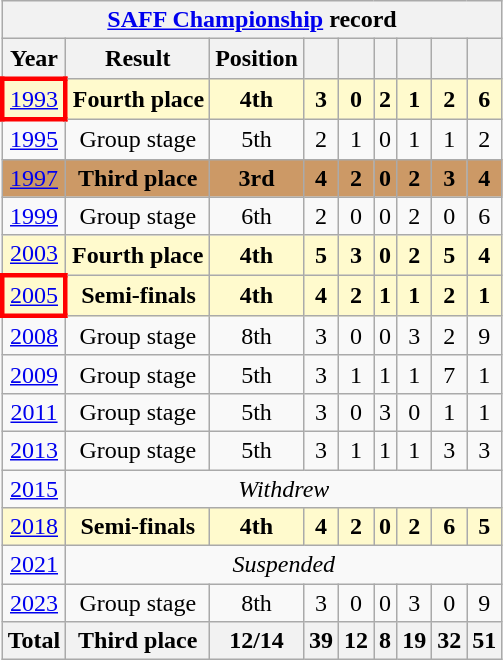<table class="wikitable" style="text-align: center">
<tr>
<th colspan="9"><a href='#'>SAFF Championship</a> record</th>
</tr>
<tr>
<th>Year</th>
<th>Result</th>
<th>Position</th>
<th></th>
<th></th>
<th></th>
<th></th>
<th></th>
<th></th>
</tr>
<tr style="background:LemonChiffon;">
<td style="border: 3px solid red"> <a href='#'>1993</a></td>
<td><strong>Fourth place</strong></td>
<td><strong>4th</strong></td>
<td><strong>3</strong></td>
<td><strong>0</strong></td>
<td><strong>2</strong></td>
<td><strong>1</strong></td>
<td><strong>2</strong></td>
<td><strong>6</strong></td>
</tr>
<tr>
<td> <a href='#'>1995</a></td>
<td>Group stage</td>
<td>5th</td>
<td>2</td>
<td>1</td>
<td>0</td>
<td>1</td>
<td>1</td>
<td>2</td>
</tr>
<tr bgcolor="#c96">
<td> <a href='#'>1997</a></td>
<td><strong>Third place</strong></td>
<td><strong>3rd</strong></td>
<td><strong>4</strong></td>
<td><strong>2</strong></td>
<td><strong>0</strong></td>
<td><strong>2</strong></td>
<td><strong>3</strong></td>
<td><strong>4</strong></td>
</tr>
<tr>
<td> <a href='#'>1999</a></td>
<td>Group stage</td>
<td>6th</td>
<td>2</td>
<td>0</td>
<td>0</td>
<td>2</td>
<td>0</td>
<td>6</td>
</tr>
<tr style="background:LemonChiffon;">
<td> <a href='#'>2003</a></td>
<td><strong>Fourth place</strong></td>
<td><strong>4th</strong></td>
<td><strong>5</strong></td>
<td><strong>3</strong></td>
<td><strong>0</strong></td>
<td><strong>2</strong></td>
<td><strong>5</strong></td>
<td><strong>4</strong></td>
</tr>
<tr style="background:LemonChiffon;">
<td style="border: 3px solid red"> <a href='#'>2005</a></td>
<td><strong>Semi-finals</strong></td>
<td><strong>4th</strong></td>
<td><strong>4</strong></td>
<td><strong>2</strong></td>
<td><strong>1</strong></td>
<td><strong>1</strong></td>
<td><strong>2</strong></td>
<td><strong>1</strong></td>
</tr>
<tr>
<td>  <a href='#'>2008</a></td>
<td>Group stage</td>
<td>8th</td>
<td>3</td>
<td>0</td>
<td>0</td>
<td>3</td>
<td>2</td>
<td>9</td>
</tr>
<tr>
<td> <a href='#'>2009</a></td>
<td>Group stage</td>
<td>5th</td>
<td>3</td>
<td>1</td>
<td>1</td>
<td>1</td>
<td>7</td>
<td>1</td>
</tr>
<tr>
<td> <a href='#'>2011</a></td>
<td>Group stage</td>
<td>5th</td>
<td>3</td>
<td>0</td>
<td>3</td>
<td>0</td>
<td>1</td>
<td>1</td>
</tr>
<tr>
<td> <a href='#'>2013</a></td>
<td>Group stage</td>
<td>5th</td>
<td>3</td>
<td>1</td>
<td>1</td>
<td>1</td>
<td>3</td>
<td>3</td>
</tr>
<tr>
<td> <a href='#'>2015</a></td>
<td colspan="9"><em>Withdrew</em></td>
</tr>
<tr style="background:LemonChiffon;">
<td> <a href='#'>2018</a></td>
<td><strong>Semi-finals</strong></td>
<td><strong>4th</strong></td>
<td><strong>4</strong></td>
<td><strong>2</strong></td>
<td><strong>0</strong></td>
<td><strong>2</strong></td>
<td><strong>6</strong></td>
<td><strong>5</strong></td>
</tr>
<tr>
<td> <a href='#'>2021</a></td>
<td colspan="9"><em>Suspended</em></td>
</tr>
<tr>
<td> <a href='#'>2023</a></td>
<td>Group stage</td>
<td>8th</td>
<td>3</td>
<td>0</td>
<td>0</td>
<td>3</td>
<td>0</td>
<td>9</td>
</tr>
<tr>
<th>Total</th>
<th>Third place</th>
<th>12/14</th>
<th>39</th>
<th>12</th>
<th>8</th>
<th>19</th>
<th>32</th>
<th>51</th>
</tr>
</table>
